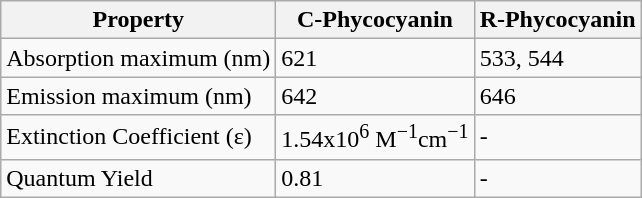<table class="wikitable">
<tr>
<th>Property</th>
<th>C-Phycocyanin</th>
<th>R-Phycocyanin</th>
</tr>
<tr>
<td>Absorption maximum (nm)</td>
<td>621</td>
<td>533, 544</td>
</tr>
<tr>
<td>Emission maximum (nm)</td>
<td>642</td>
<td>646</td>
</tr>
<tr>
<td>Extinction Coefficient (ε)</td>
<td>1.54x10<sup>6</sup> M<sup>−1</sup>cm<sup>−1</sup></td>
<td>-</td>
</tr>
<tr>
<td>Quantum Yield</td>
<td>0.81</td>
<td>-</td>
</tr>
</table>
